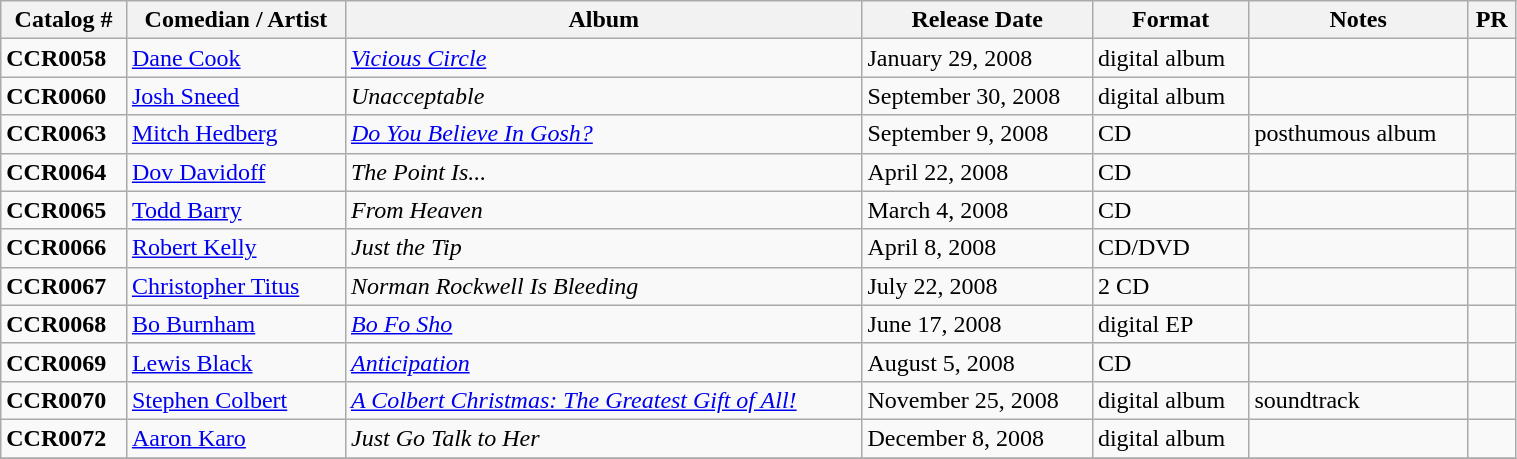<table class="wikitable sortable" width="80%">
<tr>
<th scope="col" class="unsortable">Catalog #</th>
<th scope="col" class="unsortable">Comedian / Artist</th>
<th scope="col" class="unsortable">Album</th>
<th scope="col" class="unsortable">Release Date</th>
<th scope="col" class="unsortable">Format</th>
<th scope="col" class="unsortable">Notes</th>
<th scope="col" class="unsortable">PR</th>
</tr>
<tr --->
<td><strong>CCR0058</strong></td>
<td><a href='#'>Dane Cook</a></td>
<td><em><a href='#'>Vicious Circle</a></em></td>
<td>January 29, 2008</td>
<td>digital album</td>
<td></td>
<td></td>
</tr>
<tr --->
<td><strong>CCR0060</strong></td>
<td><a href='#'>Josh Sneed</a></td>
<td><em>Unacceptable</em></td>
<td>September 30, 2008</td>
<td>digital album</td>
<td></td>
<td></td>
</tr>
<tr --->
<td><strong>CCR0063</strong></td>
<td><a href='#'>Mitch Hedberg</a></td>
<td><em><a href='#'>Do You Believe In Gosh?</a></em></td>
<td>September 9, 2008</td>
<td>CD</td>
<td>posthumous album</td>
<td></td>
</tr>
<tr --->
<td><strong>CCR0064</strong></td>
<td><a href='#'>Dov Davidoff</a></td>
<td><em>The Point Is...</em></td>
<td>April 22, 2008</td>
<td>CD</td>
<td></td>
<td></td>
</tr>
<tr --->
<td><strong>CCR0065</strong></td>
<td><a href='#'>Todd Barry</a></td>
<td><em>From Heaven</em></td>
<td>March 4, 2008</td>
<td>CD</td>
<td></td>
<td></td>
</tr>
<tr --->
<td><strong>CCR0066</strong></td>
<td><a href='#'>Robert Kelly</a></td>
<td><em>Just the Tip</em></td>
<td>April 8, 2008</td>
<td>CD/DVD</td>
<td></td>
<td></td>
</tr>
<tr --->
<td><strong>CCR0067</strong></td>
<td><a href='#'>Christopher Titus</a></td>
<td><em>Norman Rockwell Is Bleeding</em></td>
<td>July 22, 2008</td>
<td>2 CD</td>
<td></td>
<td></td>
</tr>
<tr --->
<td><strong>CCR0068</strong></td>
<td><a href='#'>Bo Burnham</a></td>
<td><em><a href='#'>Bo Fo Sho</a></em></td>
<td>June 17, 2008</td>
<td>digital EP</td>
<td></td>
<td></td>
</tr>
<tr --->
<td><strong>CCR0069</strong></td>
<td><a href='#'>Lewis Black</a></td>
<td><em><a href='#'>Anticipation</a></em></td>
<td>August 5, 2008</td>
<td>CD</td>
<td></td>
<td></td>
</tr>
<tr --->
<td><strong>CCR0070</strong></td>
<td><a href='#'>Stephen Colbert</a></td>
<td><em><a href='#'>A Colbert Christmas: The Greatest Gift of All!</a></em></td>
<td>November 25, 2008</td>
<td>digital album</td>
<td>soundtrack</td>
<td></td>
</tr>
<tr --->
<td><strong>CCR0072</strong></td>
<td><a href='#'>Aaron Karo</a></td>
<td><em>Just Go Talk to Her</em></td>
<td>December 8, 2008</td>
<td>digital album</td>
<td></td>
<td></td>
</tr>
<tr --->
</tr>
</table>
